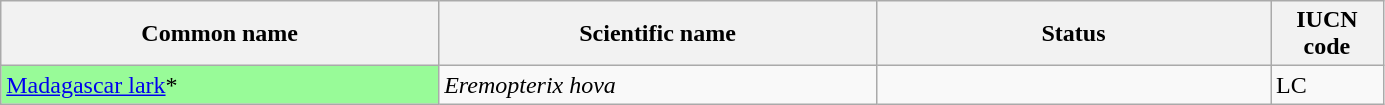<table width=73% class="wikitable sortable">
<tr>
<th width=20%>Common name</th>
<th width=20%>Scientific name</th>
<th width=18%>Status</th>
<th width=5%>IUCN code</th>
</tr>
<tr>
<td style="background:palegreen; color:black"><a href='#'>Madagascar lark</a>*</td>
<td><em>Eremopterix hova</em></td>
<td></td>
<td>LC</td>
</tr>
</table>
